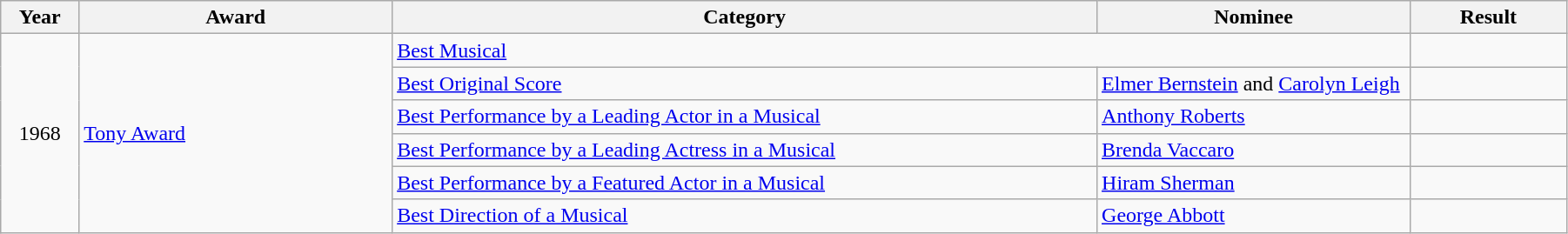<table class="wikitable" width="95%">
<tr>
<th width="5%">Year</th>
<th width="20%">Award</th>
<th width="45%">Category</th>
<th width="20%">Nominee</th>
<th width="10%">Result</th>
</tr>
<tr>
<td rowspan="6" align="center">1968</td>
<td rowspan="6"><a href='#'>Tony Award</a></td>
<td colspan="2"><a href='#'>Best Musical</a></td>
<td></td>
</tr>
<tr>
<td><a href='#'>Best Original Score</a></td>
<td><a href='#'>Elmer Bernstein</a> and <a href='#'>Carolyn Leigh</a></td>
<td></td>
</tr>
<tr>
<td><a href='#'>Best Performance by a Leading Actor in a Musical</a></td>
<td><a href='#'>Anthony Roberts</a></td>
<td></td>
</tr>
<tr>
<td><a href='#'>Best Performance by a Leading Actress in a Musical</a></td>
<td><a href='#'>Brenda Vaccaro</a></td>
<td></td>
</tr>
<tr>
<td><a href='#'>Best Performance by a Featured Actor in a Musical</a></td>
<td><a href='#'>Hiram Sherman</a></td>
<td></td>
</tr>
<tr>
<td><a href='#'>Best Direction of a Musical</a></td>
<td><a href='#'>George Abbott</a></td>
<td></td>
</tr>
</table>
